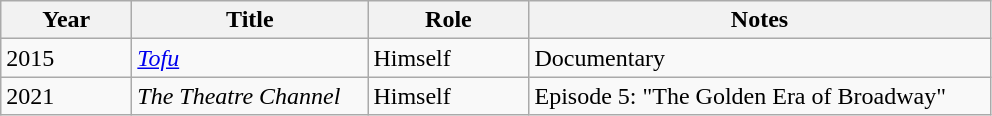<table class="wikitable">
<tr>
<th width="80px">Year</th>
<th width=150>Title</th>
<th width=100>Role</th>
<th width=300>Notes</th>
</tr>
<tr>
<td>2015</td>
<td><em><a href='#'>Tofu</a></em></td>
<td>Himself</td>
<td>Documentary</td>
</tr>
<tr>
<td>2021</td>
<td><em>The Theatre Channel</em></td>
<td>Himself</td>
<td>Episode 5: "The Golden Era of Broadway"</td>
</tr>
</table>
